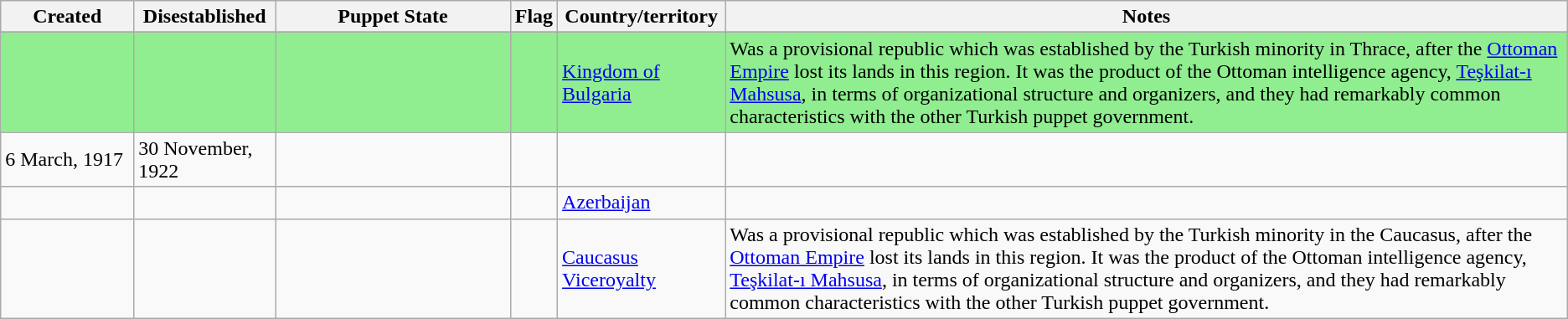<table class="wikitable">
<tr>
<th width=8.5%>Created</th>
<th>Disestablished</th>
<th width=15%>Puppet State</th>
<th>Flag</th>
<th>Country/territory</th>
<th>Notes</th>
</tr>
<tr>
</tr>
<tr>
<td bgcolor=lightgreen></td>
<td bgcolor=lightgreen></td>
<td bgcolor=lightgreen></td>
<td bgcolor=lightgreen></td>
<td bgcolor=lightgreen><a href='#'>Kingdom of Bulgaria</a></td>
<td bgcolor=lightgreen>Was a provisional republic which was established by the Turkish minority in Thrace, after the <a href='#'>Ottoman Empire</a> lost its lands in this region. It was the product of the Ottoman intelligence agency, <a href='#'>Teşkilat-ı Mahsusa</a>, in terms of organizational structure and organizers, and they had remarkably common characteristics with the other Turkish puppet government.</td>
</tr>
<tr>
<td>6 March, 1917</td>
<td>30 November, 1922</td>
<td></td>
<td></td>
<td></td>
<td></td>
</tr>
<tr>
<td></td>
<td></td>
<td></td>
<td></td>
<td><a href='#'>Azerbaijan</a></td>
<td></td>
</tr>
<tr>
<td></td>
<td></td>
<td></td>
<td></td>
<td><a href='#'>Caucasus Viceroyalty</a></td>
<td>Was a provisional republic which was established by the Turkish minority in the Caucasus, after the <a href='#'>Ottoman Empire</a> lost its lands in this region. It was the product of the Ottoman intelligence agency, <a href='#'>Teşkilat-ı Mahsusa</a>, in terms of organizational structure and organizers, and they had remarkably common characteristics with the other Turkish puppet government.</td>
</tr>
</table>
